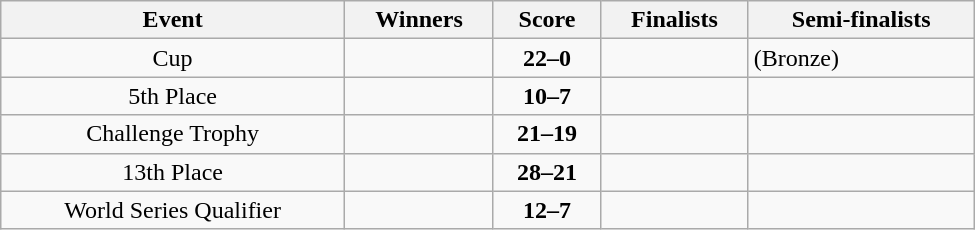<table class="wikitable" width=650 style="text-align: center">
<tr>
<th>Event</th>
<th>Winners</th>
<th>Score</th>
<th>Finalists</th>
<th>Semi-finalists</th>
</tr>
<tr>
<td>Cup</td>
<td align=left><strong></strong></td>
<td><strong>22–0</strong></td>
<td align=left></td>
<td align=left> (Bronze)<br></td>
</tr>
<tr>
<td>5th Place</td>
<td align=left><strong></strong></td>
<td><strong>10–7</strong></td>
<td align=left></td>
<td align=left><br></td>
</tr>
<tr>
<td>Challenge Trophy</td>
<td align=left><strong></strong></td>
<td><strong>21–19</strong></td>
<td align=left></td>
<td align=left><br></td>
</tr>
<tr>
<td>13th Place</td>
<td align=left><strong></strong></td>
<td><strong>28–21</strong></td>
<td align=left></td>
<td align=left><br></td>
</tr>
<tr>
<td>World Series Qualifier</td>
<td align=left><strong></strong></td>
<td><strong>12–7</strong></td>
<td align=left></td>
<td align=left><br></td>
</tr>
</table>
